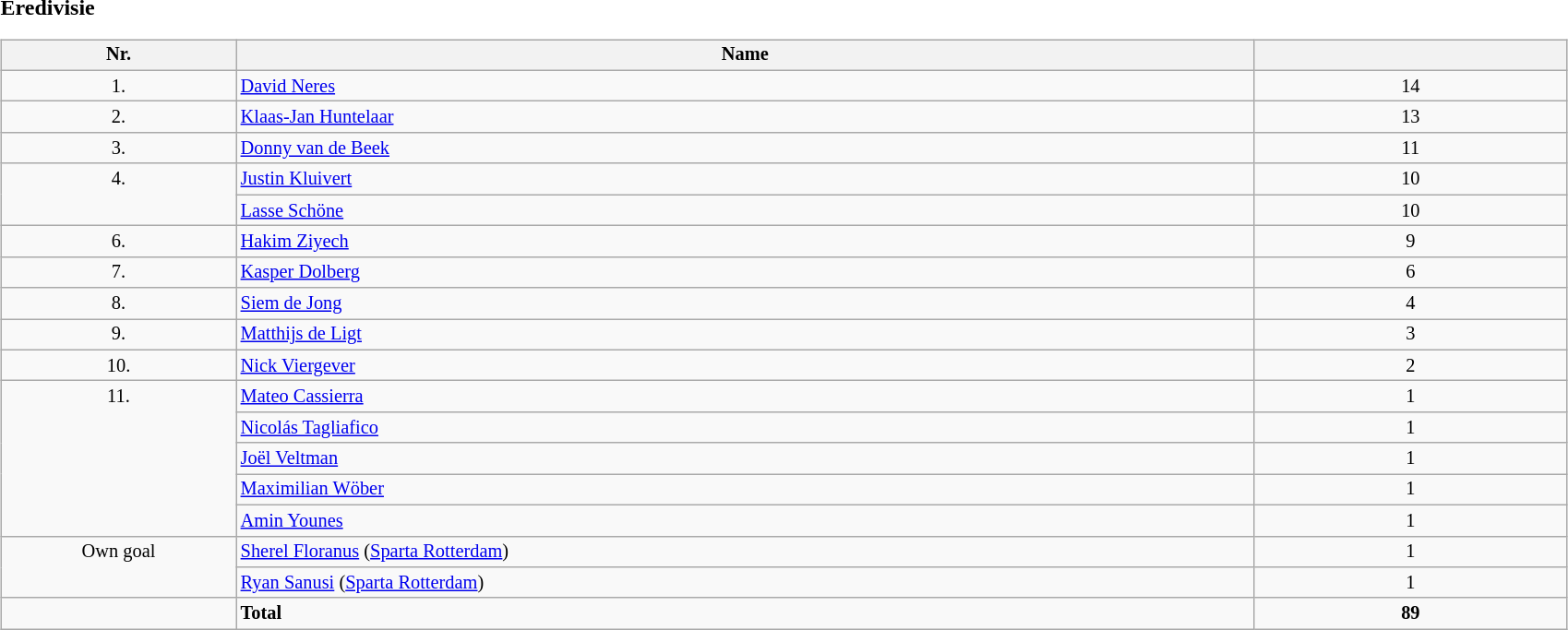<table width=100%>
<tr>
<td width=33% align=left valign=top><br><strong>Eredivisie</strong><table class="wikitable" style="width:90%; font-size:85%;">
<tr valign=top>
<th width=15% align=center>Nr.</th>
<th width=65% align=center>Name</th>
<th width=20% align=center></th>
</tr>
<tr valign=top>
<td align=center>1.</td>
<td> <a href='#'>David Neres</a></td>
<td align=center>14</td>
</tr>
<tr valign=top>
<td align=center>2.</td>
<td> <a href='#'>Klaas-Jan Huntelaar</a></td>
<td align=center>13</td>
</tr>
<tr valign=top>
<td align=center>3.</td>
<td> <a href='#'>Donny van de Beek</a></td>
<td align=center>11</td>
</tr>
<tr valign=top>
<td rowspan=2 align=center>4.</td>
<td> <a href='#'>Justin Kluivert</a></td>
<td align=center>10</td>
</tr>
<tr valign=top>
<td> <a href='#'>Lasse Schöne</a></td>
<td align=center>10</td>
</tr>
<tr valign=top>
<td align=center>6.</td>
<td> <a href='#'>Hakim Ziyech</a></td>
<td align=center>9</td>
</tr>
<tr valign=top>
<td align=center>7.</td>
<td> <a href='#'>Kasper Dolberg</a></td>
<td align=center>6</td>
</tr>
<tr valign=top>
<td rowspan=1 align=center>8.</td>
<td> <a href='#'>Siem de Jong</a></td>
<td align=center>4</td>
</tr>
<tr valign=top>
<td align=center>9.</td>
<td> <a href='#'>Matthijs de Ligt</a></td>
<td align=center>3</td>
</tr>
<tr valign=top>
<td align=center>10.</td>
<td> <a href='#'>Nick Viergever</a></td>
<td align=center>2</td>
</tr>
<tr valign=top>
<td rowspan=5 align=center>11.</td>
<td> <a href='#'>Mateo Cassierra</a></td>
<td align=center>1</td>
</tr>
<tr valign=top>
<td> <a href='#'>Nicolás Tagliafico</a></td>
<td align=center>1</td>
</tr>
<tr valign=top>
<td> <a href='#'>Joël Veltman</a></td>
<td align=center>1</td>
</tr>
<tr valign=top>
<td> <a href='#'>Maximilian Wöber</a></td>
<td align=center>1</td>
</tr>
<tr valign=top>
<td> <a href='#'>Amin Younes</a></td>
<td align=center>1</td>
</tr>
<tr valign=top>
<td rowspan=2 align=center>Own goal</td>
<td> <a href='#'>Sherel Floranus</a> (<a href='#'>Sparta Rotterdam</a>)</td>
<td align=center>1</td>
</tr>
<tr valign=top>
<td> <a href='#'>Ryan Sanusi</a> (<a href='#'>Sparta Rotterdam</a>)</td>
<td align=center>1</td>
</tr>
<tr valign=top>
<td align=center></td>
<td><strong>Total</strong></td>
<td align=center><strong>89</strong></td>
</tr>
</table>
</td>
</tr>
</table>
